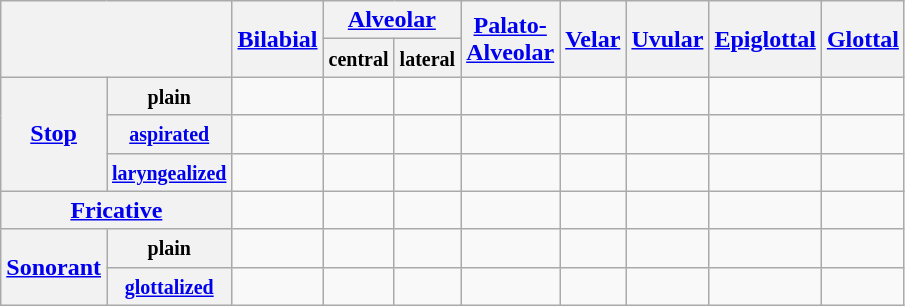<table class="wikitable" style="text-align:center;">
<tr>
<th colspan="2" rowspan="2"></th>
<th rowspan="2"><a href='#'>Bilabial</a></th>
<th colspan="2"><a href='#'>Alveolar</a></th>
<th rowspan="2"><a href='#'>Palato-<br>Alveolar</a></th>
<th rowspan="2"><a href='#'>Velar</a></th>
<th rowspan="2"><a href='#'>Uvular</a></th>
<th rowspan="2"><a href='#'>Epiglottal</a></th>
<th rowspan="2"><a href='#'>Glottal</a></th>
</tr>
<tr>
<th><small>central</small></th>
<th><small>lateral</small></th>
</tr>
<tr>
<th rowspan="3"><a href='#'>Stop</a></th>
<th><small>plain</small></th>
<td></td>
<td></td>
<td></td>
<td></td>
<td></td>
<td></td>
<td></td>
<td></td>
</tr>
<tr>
<th><small><a href='#'>aspirated</a></small></th>
<td></td>
<td></td>
<td></td>
<td></td>
<td></td>
<td></td>
<td></td>
<td></td>
</tr>
<tr>
<th><small><a href='#'>laryngealized</a></small></th>
<td></td>
<td></td>
<td></td>
<td></td>
<td></td>
<td></td>
<td></td>
<td></td>
</tr>
<tr>
<th colspan="2"><a href='#'>Fricative</a></th>
<td></td>
<td></td>
<td></td>
<td></td>
<td></td>
<td></td>
<td></td>
<td></td>
</tr>
<tr>
<th rowspan="2"><a href='#'>Sonorant</a></th>
<th><small>plain</small></th>
<td></td>
<td></td>
<td></td>
<td></td>
<td></td>
<td></td>
<td></td>
<td></td>
</tr>
<tr>
<th><small><a href='#'>glottalized</a></small></th>
<td></td>
<td></td>
<td></td>
<td></td>
<td></td>
<td></td>
<td></td>
<td></td>
</tr>
</table>
